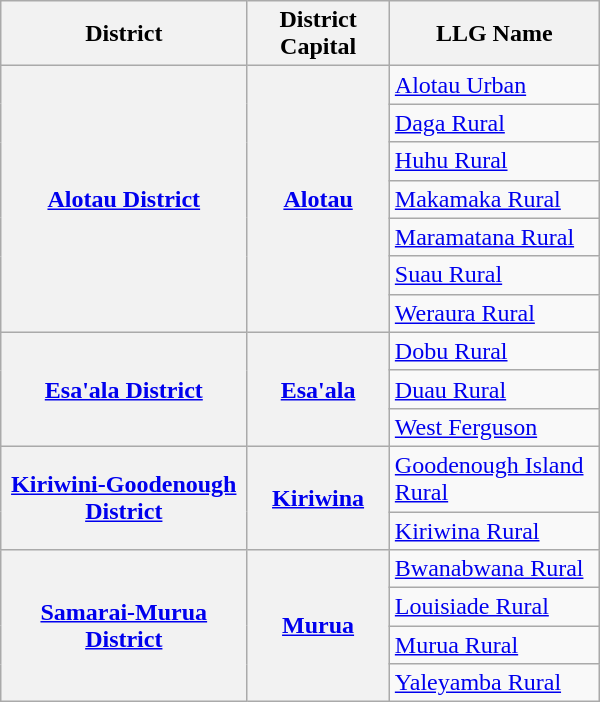<table class="wikitable" style="text-align: left;" width="400">
<tr>
<th>District</th>
<th>District Capital</th>
<th>LLG Name</th>
</tr>
<tr>
<th rowspan="7"><a href='#'>Alotau District</a></th>
<th rowspan="7"><a href='#'>Alotau</a></th>
<td><a href='#'>Alotau Urban</a></td>
</tr>
<tr>
<td><a href='#'>Daga Rural</a></td>
</tr>
<tr>
<td><a href='#'>Huhu Rural</a></td>
</tr>
<tr>
<td><a href='#'>Makamaka Rural</a></td>
</tr>
<tr>
<td><a href='#'>Maramatana Rural</a></td>
</tr>
<tr>
<td><a href='#'>Suau Rural</a></td>
</tr>
<tr>
<td><a href='#'>Weraura Rural</a></td>
</tr>
<tr>
<th rowspan="3"><a href='#'>Esa'ala District</a></th>
<th rowspan="3"><a href='#'>Esa'ala</a></th>
<td><a href='#'>Dobu Rural</a></td>
</tr>
<tr>
<td><a href='#'>Duau Rural</a></td>
</tr>
<tr>
<td><a href='#'>West Ferguson</a></td>
</tr>
<tr>
<th rowspan="2"><a href='#'>Kiriwini-Goodenough District</a></th>
<th rowspan="2"><a href='#'>Kiriwina</a></th>
<td><a href='#'>Goodenough Island Rural</a></td>
</tr>
<tr>
<td><a href='#'>Kiriwina Rural</a></td>
</tr>
<tr>
<th rowspan="4"><a href='#'>Samarai-Murua District</a></th>
<th rowspan="4"><a href='#'>Murua</a></th>
<td><a href='#'>Bwanabwana Rural</a></td>
</tr>
<tr>
<td><a href='#'>Louisiade Rural</a></td>
</tr>
<tr>
<td><a href='#'>Murua Rural</a></td>
</tr>
<tr>
<td><a href='#'>Yaleyamba Rural</a></td>
</tr>
</table>
